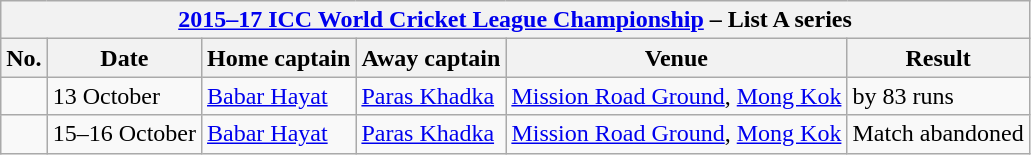<table class="wikitable">
<tr>
<th colspan="6"><a href='#'>2015–17 ICC World Cricket League Championship</a> – List A series</th>
</tr>
<tr>
<th>No.</th>
<th>Date</th>
<th>Home captain</th>
<th>Away captain</th>
<th>Venue</th>
<th>Result</th>
</tr>
<tr>
<td></td>
<td>13 October</td>
<td><a href='#'>Babar Hayat</a></td>
<td><a href='#'>Paras Khadka</a></td>
<td><a href='#'>Mission Road Ground</a>, <a href='#'>Mong Kok</a></td>
<td> by 83 runs</td>
</tr>
<tr>
<td></td>
<td>15–16 October</td>
<td><a href='#'>Babar Hayat</a></td>
<td><a href='#'>Paras Khadka</a></td>
<td><a href='#'>Mission Road Ground</a>, <a href='#'>Mong Kok</a></td>
<td>Match abandoned</td>
</tr>
</table>
